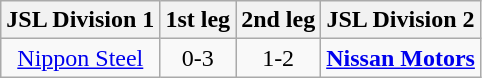<table class="wikitable">
<tr align=center>
<th>JSL Division 1</th>
<th>1st leg</th>
<th>2nd leg</th>
<th>JSL Division 2</th>
</tr>
<tr align=center>
<td><a href='#'>Nippon Steel</a></td>
<td>0-3</td>
<td>1-2</td>
<td><strong><a href='#'>Nissan Motors</a></strong></td>
</tr>
</table>
